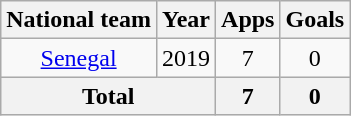<table class="wikitable" style="text-align:center">
<tr>
<th>National team</th>
<th>Year</th>
<th>Apps</th>
<th>Goals</th>
</tr>
<tr>
<td rowspan="1"><a href='#'>Senegal</a></td>
<td>2019</td>
<td>7</td>
<td>0</td>
</tr>
<tr>
<th colspan="2">Total</th>
<th>7</th>
<th>0</th>
</tr>
</table>
